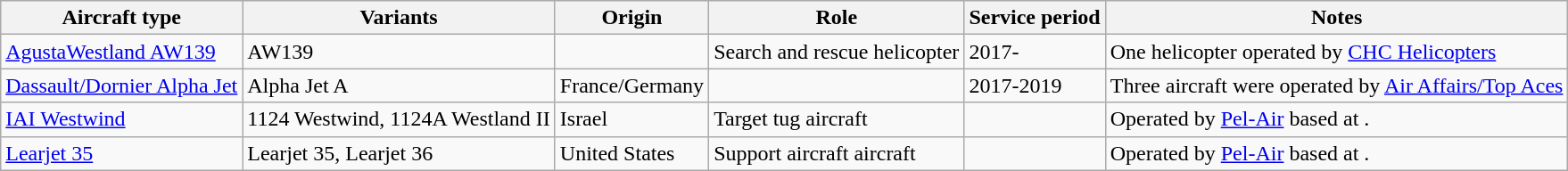<table class="wikitable sortable">
<tr>
<th>Aircraft type</th>
<th>Variants</th>
<th>Origin</th>
<th>Role</th>
<th>Service period</th>
<th>Notes</th>
</tr>
<tr>
<td><a href='#'>AgustaWestland AW139</a></td>
<td>AW139</td>
<td></td>
<td>Search and rescue helicopter</td>
<td>2017-</td>
<td>One helicopter operated by <a href='#'>CHC Helicopters</a></td>
</tr>
<tr>
<td><a href='#'>Dassault/Dornier Alpha Jet</a></td>
<td>Alpha Jet A</td>
<td>France/Germany</td>
<td></td>
<td>2017-2019</td>
<td>Three aircraft were operated by <a href='#'>Air Affairs/Top Aces</a></td>
</tr>
<tr>
<td><a href='#'>IAI Westwind</a></td>
<td>1124 Westwind, 1124A Westland II</td>
<td>Israel</td>
<td>Target tug aircraft</td>
<td></td>
<td>Operated by <a href='#'>Pel-Air</a> based at .</td>
</tr>
<tr>
<td><a href='#'>Learjet 35</a></td>
<td>Learjet 35, Learjet 36</td>
<td>United States</td>
<td>Support aircraft aircraft</td>
<td></td>
<td>Operated by <a href='#'>Pel-Air</a> based at .</td>
</tr>
</table>
